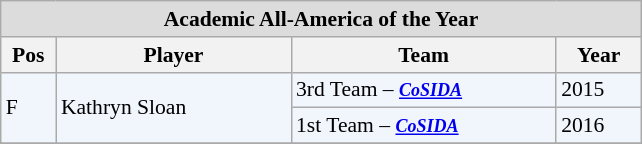<table class="wikitable" style="font-size:90%">
<tr>
<td colspan=7 bgcolor=#DCDCDC align="center"><strong>Academic All-America of the Year</strong></td>
</tr>
<tr>
<th scope="col" width="30">Pos</th>
<th scope="col" width="150">Player</th>
<th scope="col" width="170">Team</th>
<th scope="col" width="50">Year</th>
</tr>
<tr>
<td style="background: #f1f5fc" rowspan="2">F</td>
<td style="background: #f1f5fc" rowspan="2">Kathryn Sloan</td>
<td style="background: #f1f5fc">3rd Team – <small><strong><em><a href='#'>CoSIDA</a></em></strong></small></td>
<td style="background: #f1f5fc">2015 </td>
</tr>
<tr>
<td style="background: #f1f5fc">1st Team – <small><strong><em><a href='#'>CoSIDA</a></em></strong></small></td>
<td style="background: #f1f5fc">2016 </td>
</tr>
<tr>
</tr>
</table>
